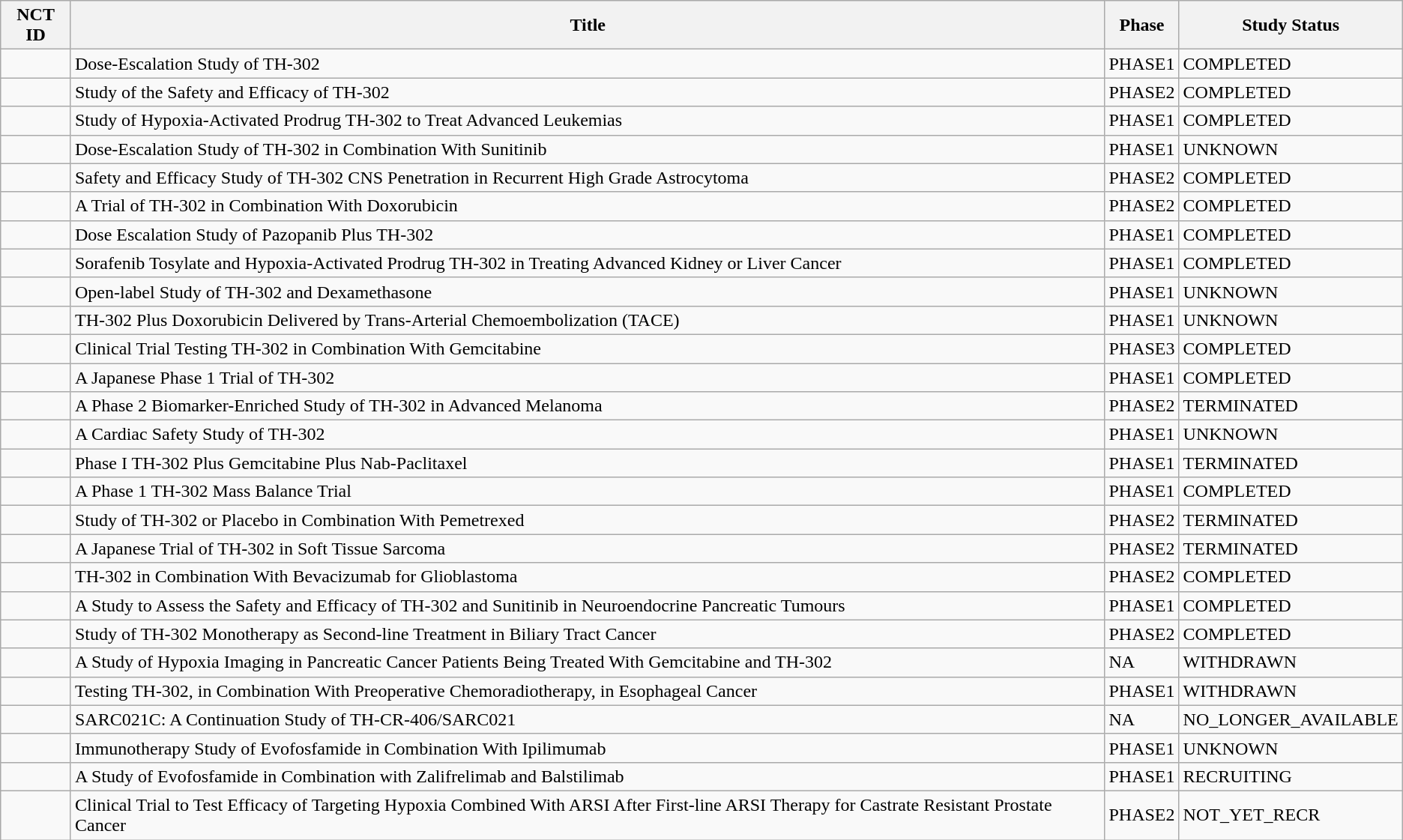<table class="wikitable mw-collapsible mw-collapsed">
<tr>
<th>NCT ID</th>
<th>Title</th>
<th>Phase</th>
<th>Study Status</th>
</tr>
<tr>
<td></td>
<td>Dose-Escalation Study of TH-302</td>
<td>PHASE1</td>
<td>COMPLETED</td>
</tr>
<tr>
<td></td>
<td>Study of the Safety and Efficacy of TH-302</td>
<td>PHASE2</td>
<td>COMPLETED</td>
</tr>
<tr>
<td></td>
<td>Study of Hypoxia-Activated Prodrug TH-302 to Treat Advanced Leukemias</td>
<td>PHASE1</td>
<td>COMPLETED</td>
</tr>
<tr>
<td></td>
<td>Dose-Escalation Study of TH-302 in Combination With Sunitinib</td>
<td>PHASE1</td>
<td>UNKNOWN</td>
</tr>
<tr>
<td></td>
<td>Safety and Efficacy Study of TH-302 CNS Penetration in Recurrent High Grade Astrocytoma</td>
<td>PHASE2</td>
<td>COMPLETED</td>
</tr>
<tr>
<td></td>
<td>A Trial of TH-302 in Combination With Doxorubicin</td>
<td>PHASE2</td>
<td>COMPLETED</td>
</tr>
<tr>
<td></td>
<td>Dose Escalation Study of Pazopanib Plus TH-302</td>
<td>PHASE1</td>
<td>COMPLETED</td>
</tr>
<tr>
<td></td>
<td>Sorafenib Tosylate and Hypoxia-Activated Prodrug TH-302 in Treating Advanced Kidney or Liver Cancer</td>
<td>PHASE1</td>
<td>COMPLETED</td>
</tr>
<tr>
<td></td>
<td>Open-label Study of TH-302 and Dexamethasone</td>
<td>PHASE1</td>
<td>UNKNOWN</td>
</tr>
<tr>
<td></td>
<td>TH-302 Plus Doxorubicin Delivered by Trans-Arterial Chemoembolization (TACE)</td>
<td>PHASE1</td>
<td>UNKNOWN</td>
</tr>
<tr>
<td></td>
<td>Clinical Trial Testing TH-302 in Combination With Gemcitabine</td>
<td>PHASE3</td>
<td>COMPLETED</td>
</tr>
<tr>
<td></td>
<td>A Japanese Phase 1 Trial of TH-302</td>
<td>PHASE1</td>
<td>COMPLETED</td>
</tr>
<tr>
<td></td>
<td>A Phase 2 Biomarker-Enriched Study of TH-302 in Advanced Melanoma</td>
<td>PHASE2</td>
<td>TERMINATED</td>
</tr>
<tr>
<td></td>
<td>A Cardiac Safety Study of TH-302</td>
<td>PHASE1</td>
<td>UNKNOWN</td>
</tr>
<tr>
<td></td>
<td>Phase I TH-302 Plus Gemcitabine Plus Nab-Paclitaxel</td>
<td>PHASE1</td>
<td>TERMINATED</td>
</tr>
<tr>
<td></td>
<td>A Phase 1 TH-302 Mass Balance Trial</td>
<td>PHASE1</td>
<td>COMPLETED</td>
</tr>
<tr>
<td></td>
<td>Study of TH-302 or Placebo in Combination With Pemetrexed</td>
<td>PHASE2</td>
<td>TERMINATED</td>
</tr>
<tr>
<td></td>
<td>A Japanese Trial of TH-302 in Soft Tissue Sarcoma</td>
<td>PHASE2</td>
<td>TERMINATED</td>
</tr>
<tr>
<td></td>
<td>TH-302 in Combination With Bevacizumab for Glioblastoma</td>
<td>PHASE2</td>
<td>COMPLETED</td>
</tr>
<tr>
<td></td>
<td>A Study to Assess the Safety and Efficacy of TH-302 and Sunitinib in Neuroendocrine Pancreatic Tumours</td>
<td>PHASE1</td>
<td>COMPLETED</td>
</tr>
<tr>
<td></td>
<td>Study of TH-302 Monotherapy as Second-line Treatment in Biliary Tract Cancer</td>
<td>PHASE2</td>
<td>COMPLETED</td>
</tr>
<tr>
<td></td>
<td>A Study of Hypoxia Imaging in Pancreatic Cancer Patients Being Treated With Gemcitabine and TH-302</td>
<td>NA</td>
<td>WITHDRAWN</td>
</tr>
<tr>
<td></td>
<td>Testing TH-302, in Combination With Preoperative Chemoradiotherapy, in Esophageal Cancer</td>
<td>PHASE1</td>
<td>WITHDRAWN</td>
</tr>
<tr>
<td></td>
<td>SARC021C: A Continuation Study of TH-CR-406/SARC021</td>
<td>NA</td>
<td>NO_LONGER_AVAILABLE</td>
</tr>
<tr>
<td></td>
<td>Immunotherapy Study of Evofosfamide in Combination With Ipilimumab</td>
<td>PHASE1</td>
<td>UNKNOWN</td>
</tr>
<tr>
<td></td>
<td>A Study of Evofosfamide in Combination with Zalifrelimab and Balstilimab</td>
<td>PHASE1</td>
<td>RECRUITING</td>
</tr>
<tr>
<td></td>
<td>Clinical Trial to Test Efficacy of Targeting Hypoxia Combined With ARSI After First-line ARSI Therapy for Castrate Resistant Prostate Cancer</td>
<td>PHASE2</td>
<td>NOT_YET_RECR</td>
</tr>
</table>
